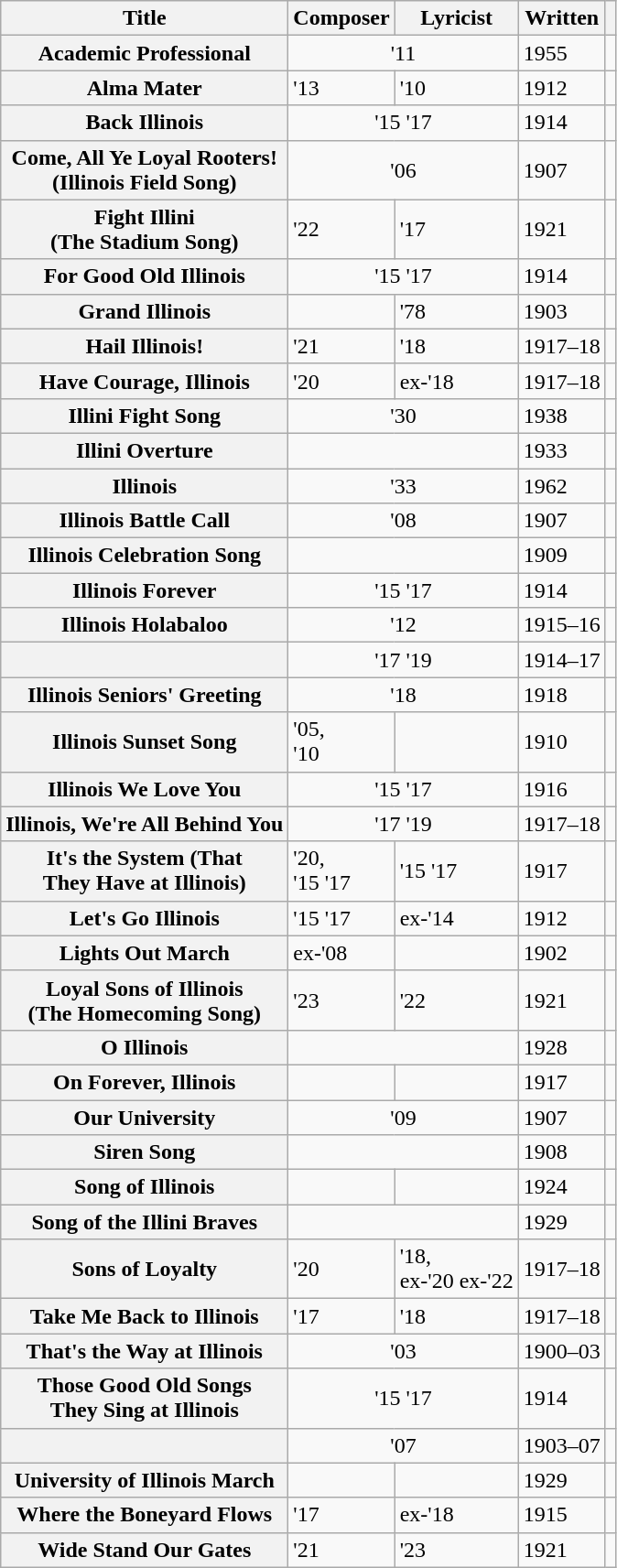<table class="wikitable sortable">
<tr>
<th scope="col">Title</th>
<th scope="col">Composer</th>
<th scope="col">Lyricist</th>
<th scope="col">Written</th>
<th scope="col"></th>
</tr>
<tr>
<th scope="row">Academic Professional</th>
<td colspan="2" style="text-align: center;"> '11</td>
<td>1955</td>
<td></td>
</tr>
<tr>
<th scope="row">Alma Mater</th>
<td> '13</td>
<td> '10</td>
<td>1912</td>
<td></td>
</tr>
<tr>
<th scope="row">Back Illinois</th>
<td colspan="2" style="text-align: center;"> '15 '17</td>
<td>1914</td>
<td></td>
</tr>
<tr>
<th scope="row">Come, All Ye Loyal Rooters!<br>(Illinois Field Song)</th>
<td colspan="2" style="text-align: center;"> '06</td>
<td>1907</td>
<td></td>
</tr>
<tr>
<th scope="row">Fight Illini<br>(The Stadium Song)</th>
<td> '22</td>
<td> '17</td>
<td>1921</td>
<td></td>
</tr>
<tr>
<th scope="row">For Good Old Illinois</th>
<td colspan="2" style="text-align: center;"> '15 '17</td>
<td>1914</td>
<td></td>
</tr>
<tr>
<th scope="row">Grand Illinois</th>
<td></td>
<td> '78</td>
<td>1903</td>
<td></td>
</tr>
<tr>
<th scope="row">Hail Illinois!</th>
<td> '21</td>
<td> '18</td>
<td>1917–18</td>
<td></td>
</tr>
<tr>
<th scope="row">Have Courage, Illinois</th>
<td> '20</td>
<td> ex-'18</td>
<td>1917–18</td>
<td></td>
</tr>
<tr>
<th scope="row">Illini Fight Song</th>
<td colspan="2" style="text-align: center;"> '30</td>
<td>1938</td>
<td></td>
</tr>
<tr>
<th scope="row">Illini Overture</th>
<td colspan="2" style="text-align: center;"></td>
<td>1933</td>
<td></td>
</tr>
<tr>
<th scope="row">Illinois</th>
<td colspan="2" style="text-align: center;"> '33</td>
<td>1962</td>
<td></td>
</tr>
<tr>
<th scope="row">Illinois Battle Call</th>
<td colspan="2" style="text-align: center;"> '08</td>
<td>1907</td>
<td></td>
</tr>
<tr>
<th scope="row">Illinois Celebration Song</th>
<td colspan="2" style="text-align: center;"></td>
<td>1909</td>
<td></td>
</tr>
<tr>
<th scope="row">Illinois Forever</th>
<td colspan="2" style="text-align: center;"> '15 '17</td>
<td>1914</td>
<td></td>
</tr>
<tr>
<th scope="row">Illinois Holabaloo</th>
<td colspan="2" style="text-align: center;"> '12</td>
<td>1915–16</td>
<td></td>
</tr>
<tr>
<th scope="row"></th>
<td colspan="2" style="text-align: center;"> '17 '19</td>
<td>1914–17</td>
<td></td>
</tr>
<tr>
<th scope="row">Illinois Seniors' Greeting</th>
<td colspan="2" style="text-align: center;"> '18</td>
<td>1918</td>
<td></td>
</tr>
<tr>
<th scope="row">Illinois Sunset Song</th>
<td> '05,<br> '10</td>
<td></td>
<td>1910</td>
<td></td>
</tr>
<tr>
<th scope="row">Illinois We Love You</th>
<td colspan="2" style="text-align: center;"> '15 '17</td>
<td>1916</td>
<td></td>
</tr>
<tr>
<th scope="row">Illinois, We're All Behind You</th>
<td colspan="2" style="text-align: center;"> '17 '19</td>
<td>1917–18</td>
<td></td>
</tr>
<tr>
<th scope="row">It's the System (That<br>They Have at Illinois)</th>
<td> '20,<br> '15 '17</td>
<td> '15 '17</td>
<td>1917</td>
<td></td>
</tr>
<tr>
<th scope="row">Let's Go Illinois</th>
<td> '15 '17</td>
<td> ex-'14</td>
<td>1912</td>
<td></td>
</tr>
<tr>
<th scope="row">Lights Out March</th>
<td> ex-'08</td>
<td></td>
<td>1902</td>
<td></td>
</tr>
<tr>
<th scope="row">Loyal Sons of Illinois<br>(The Homecoming Song)</th>
<td> '23</td>
<td> '22</td>
<td>1921</td>
<td></td>
</tr>
<tr>
<th scope="row">O Illinois</th>
<td colspan="2" style="text-align: center;"></td>
<td>1928</td>
<td></td>
</tr>
<tr>
<th scope="row">On Forever, Illinois</th>
<td></td>
<td></td>
<td>1917</td>
<td></td>
</tr>
<tr>
<th scope="row">Our University</th>
<td colspan="2" style="text-align: center;"> '09</td>
<td>1907</td>
<td></td>
</tr>
<tr>
<th scope="row">Siren Song</th>
<td colspan="2" style="text-align: center;"></td>
<td>1908</td>
<td></td>
</tr>
<tr>
<th scope="row">Song of Illinois</th>
<td></td>
<td></td>
<td>1924</td>
<td></td>
</tr>
<tr>
<th scope="row">Song of the Illini Braves</th>
<td colspan="2" style="text-align: center;"></td>
<td>1929</td>
<td></td>
</tr>
<tr>
<th scope="row">Sons of Loyalty</th>
<td> '20</td>
<td> '18,<br> ex-'20 ex-'22</td>
<td>1917–18</td>
<td></td>
</tr>
<tr>
<th scope="row">Take Me Back to Illinois</th>
<td> '17</td>
<td> '18</td>
<td>1917–18</td>
<td></td>
</tr>
<tr>
<th scope="row">That's the Way at Illinois</th>
<td colspan="2" style="text-align: center;"> '03</td>
<td>1900–03</td>
<td></td>
</tr>
<tr>
<th scope="row">Those Good Old Songs<br>They Sing at Illinois</th>
<td colspan="2" style="text-align: center;"> '15 '17</td>
<td>1914</td>
<td></td>
</tr>
<tr>
<th scope="row"></th>
<td colspan="2" style="text-align: center;"> '07</td>
<td>1903–07</td>
<td></td>
</tr>
<tr>
<th scope="row">University of Illinois March</th>
<td></td>
<td></td>
<td>1929</td>
<td></td>
</tr>
<tr>
<th scope="row">Where the Boneyard Flows</th>
<td> '17</td>
<td> ex-'18</td>
<td>1915</td>
<td></td>
</tr>
<tr>
<th scope="row">Wide Stand Our Gates</th>
<td> '21</td>
<td> '23</td>
<td>1921</td>
<td></td>
</tr>
</table>
